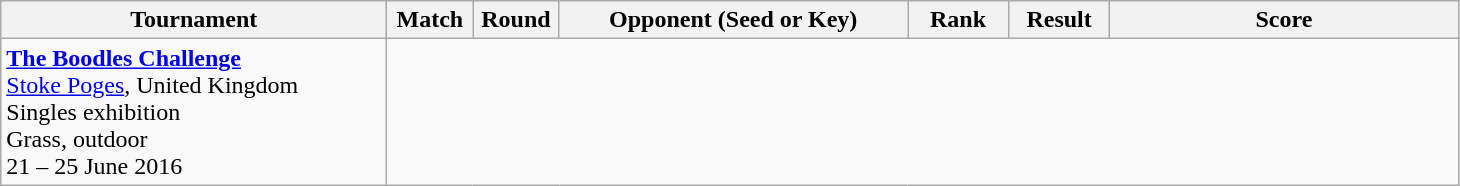<table class="wikitable">
<tr>
<th style="width:250px;">Tournament</th>
<th style="width:50px;">Match</th>
<th style="width:50px;">Round</th>
<th style="width:225px;">Opponent (Seed or Key)</th>
<th style="width:60px;">Rank</th>
<th style="width:60px;">Result</th>
<th style="width:225px;">Score</th>
</tr>
<tr>
<td rowspan="2" text-align:left; vertical-align:top;"><strong><a href='#'>The Boodles Challenge</a></strong><br> <a href='#'>Stoke Poges</a>, United Kingdom<br>Singles exhibition<br>Grass, outdoor<br>21 – 25 June 2016<br></td>
</tr>
</table>
